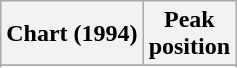<table class="wikitable sortable plainrowheaders">
<tr>
<th>Chart (1994)</th>
<th>Peak<br>position</th>
</tr>
<tr>
</tr>
<tr>
</tr>
</table>
